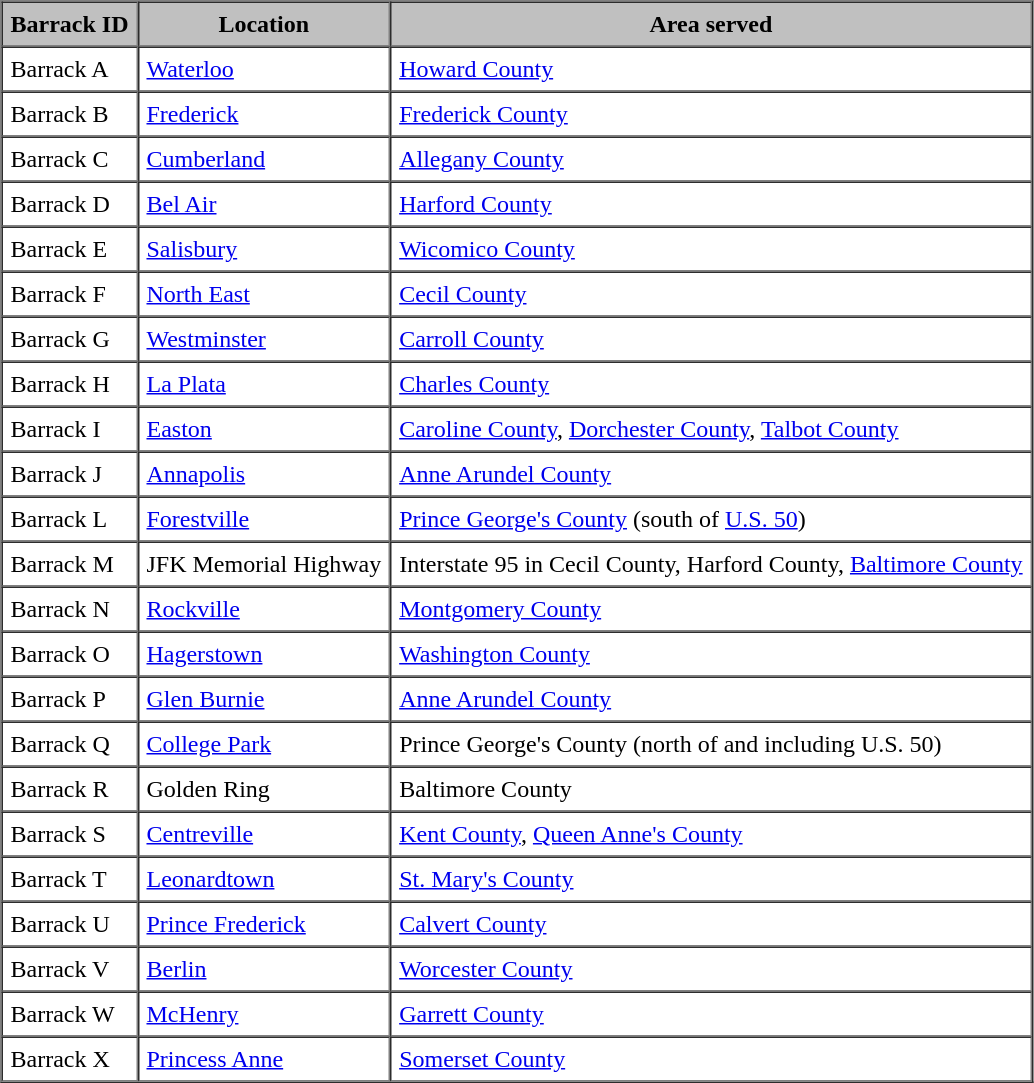<table border="1" cellpadding="5" cellspacing="0">
<tr style="background:silver">
<th>Barrack ID</th>
<th>Location</th>
<th>Area served</th>
</tr>
<tr>
<td>Barrack A</td>
<td><a href='#'>Waterloo</a></td>
<td><a href='#'>Howard County</a></td>
</tr>
<tr>
<td>Barrack B</td>
<td><a href='#'>Frederick</a></td>
<td><a href='#'>Frederick County</a></td>
</tr>
<tr>
<td>Barrack C</td>
<td><a href='#'>Cumberland</a></td>
<td><a href='#'>Allegany County</a></td>
</tr>
<tr>
<td>Barrack D</td>
<td><a href='#'>Bel Air</a></td>
<td><a href='#'>Harford County</a></td>
</tr>
<tr>
<td>Barrack E</td>
<td><a href='#'>Salisbury</a></td>
<td><a href='#'>Wicomico County</a></td>
</tr>
<tr>
<td>Barrack F</td>
<td><a href='#'>North East</a></td>
<td><a href='#'>Cecil County</a></td>
</tr>
<tr>
<td>Barrack G</td>
<td><a href='#'>Westminster</a></td>
<td><a href='#'>Carroll County</a></td>
</tr>
<tr>
<td>Barrack H</td>
<td><a href='#'>La Plata</a></td>
<td><a href='#'>Charles County</a></td>
</tr>
<tr>
<td>Barrack I</td>
<td><a href='#'>Easton</a></td>
<td><a href='#'>Caroline County</a>, <a href='#'>Dorchester County</a>, <a href='#'>Talbot County</a></td>
</tr>
<tr>
<td>Barrack J</td>
<td><a href='#'>Annapolis</a></td>
<td><a href='#'>Anne Arundel County</a></td>
</tr>
<tr>
<td>Barrack L</td>
<td><a href='#'>Forestville</a></td>
<td><a href='#'>Prince George's County</a> (south of <a href='#'>U.S. 50</a>)</td>
</tr>
<tr>
<td>Barrack M</td>
<td>JFK Memorial Highway</td>
<td>Interstate 95 in Cecil County, Harford County, <a href='#'>Baltimore County</a></td>
</tr>
<tr>
<td>Barrack N</td>
<td><a href='#'>Rockville</a></td>
<td><a href='#'>Montgomery County</a></td>
</tr>
<tr>
<td>Barrack O</td>
<td><a href='#'>Hagerstown</a></td>
<td><a href='#'>Washington County</a></td>
</tr>
<tr>
<td>Barrack P</td>
<td><a href='#'>Glen Burnie</a></td>
<td><a href='#'>Anne Arundel County</a></td>
</tr>
<tr>
<td>Barrack Q</td>
<td><a href='#'>College Park</a></td>
<td>Prince George's County (north of and including U.S. 50)</td>
</tr>
<tr>
<td>Barrack R</td>
<td>Golden Ring</td>
<td>Baltimore County</td>
</tr>
<tr>
<td>Barrack S</td>
<td><a href='#'>Centreville</a></td>
<td><a href='#'>Kent County</a>, <a href='#'>Queen Anne's County</a></td>
</tr>
<tr>
<td>Barrack T</td>
<td><a href='#'>Leonardtown</a></td>
<td><a href='#'>St. Mary's County</a></td>
</tr>
<tr>
<td>Barrack U</td>
<td><a href='#'>Prince Frederick</a></td>
<td><a href='#'>Calvert County</a></td>
</tr>
<tr>
<td>Barrack V</td>
<td><a href='#'>Berlin</a></td>
<td><a href='#'>Worcester County</a></td>
</tr>
<tr>
<td>Barrack W</td>
<td><a href='#'>McHenry</a></td>
<td><a href='#'>Garrett County</a></td>
</tr>
<tr>
<td>Barrack X</td>
<td><a href='#'>Princess Anne</a></td>
<td><a href='#'>Somerset County</a></td>
</tr>
</table>
